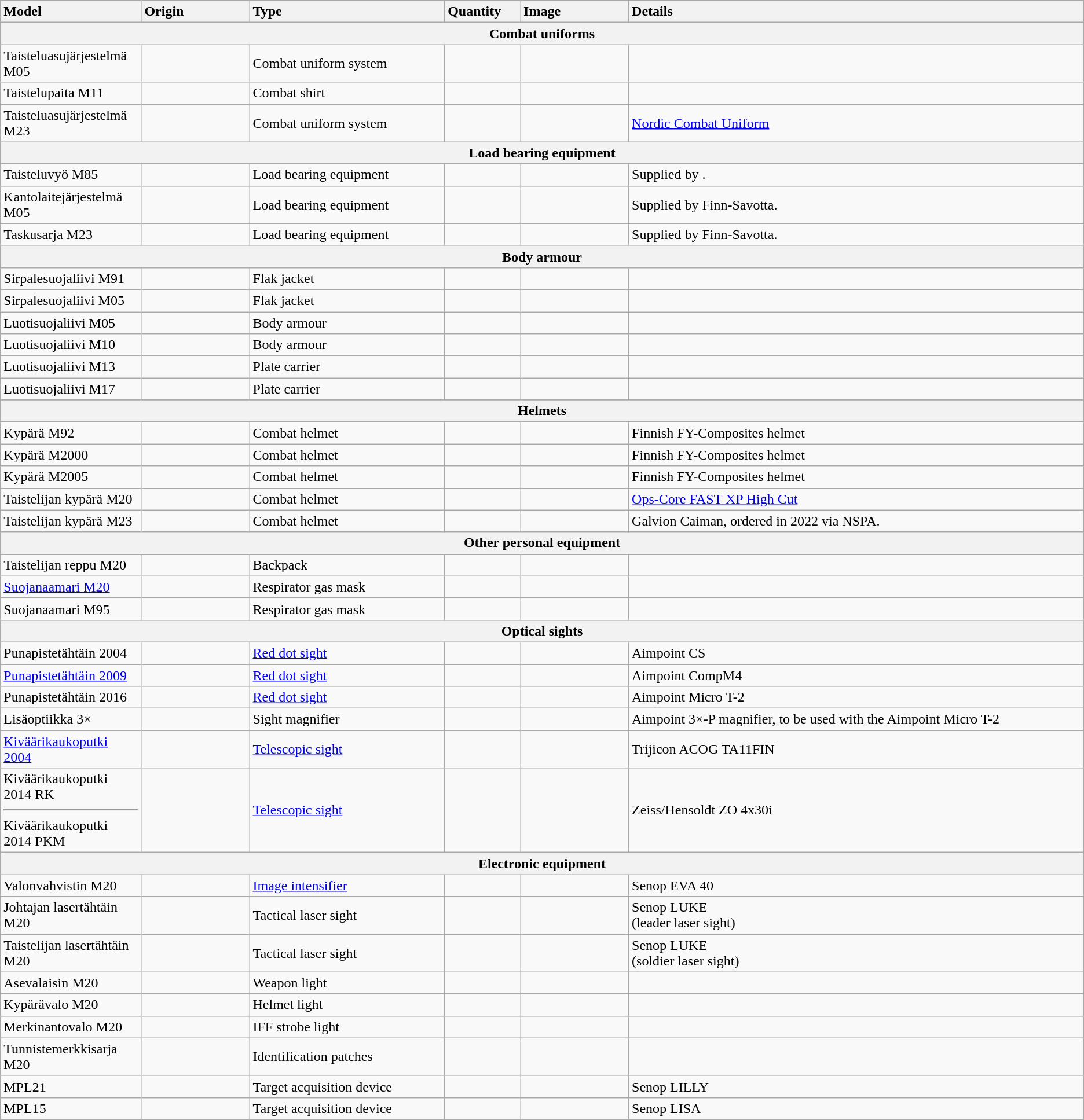<table class="wikitable">
<tr>
<th style="text-align: left; width:13%;">Model</th>
<th style="text-align: left; width:10%;">Origin</th>
<th style="text-align: left; width:18%;">Type</th>
<th style="text-align: left; width:7%;">Quantity</th>
<th style="text-align: left; width:10%;">Image</th>
<th style="text-align: left; width:42%;">Details</th>
</tr>
<tr>
<th colspan="6">Combat uniforms</th>
</tr>
<tr>
<td>Taisteluasujärjestelmä M05</td>
<td></td>
<td>Combat uniform system</td>
<td></td>
<td></td>
<td></td>
</tr>
<tr>
<td>Taistelupaita M11</td>
<td></td>
<td>Combat shirt</td>
<td></td>
<td></td>
<td></td>
</tr>
<tr>
<td>Taisteluasujärjestelmä M23</td>
<td></td>
<td>Combat uniform system</td>
<td></td>
<td></td>
<td><a href='#'>Nordic Combat Uniform</a></td>
</tr>
<tr>
<th colspan="6">Load bearing equipment</th>
</tr>
<tr>
<td>Taisteluvyö M85</td>
<td></td>
<td>Load bearing equipment</td>
<td></td>
<td></td>
<td>Supplied by .</td>
</tr>
<tr>
<td>Kantolaitejärjestelmä M05</td>
<td></td>
<td>Load bearing equipment</td>
<td></td>
<td></td>
<td>Supplied by Finn-Savotta.</td>
</tr>
<tr>
<td>Taskusarja M23</td>
<td></td>
<td>Load bearing equipment</td>
<td></td>
<td></td>
<td>Supplied by Finn-Savotta.</td>
</tr>
<tr>
<th colspan="6">Body armour</th>
</tr>
<tr>
<td>Sirpalesuojaliivi M91</td>
<td></td>
<td>Flak jacket</td>
<td></td>
<td></td>
<td></td>
</tr>
<tr>
<td>Sirpalesuojaliivi M05</td>
<td></td>
<td>Flak jacket</td>
<td></td>
<td></td>
<td></td>
</tr>
<tr>
<td>Luotisuojaliivi M05</td>
<td></td>
<td>Body armour</td>
<td></td>
<td></td>
<td></td>
</tr>
<tr>
<td>Luotisuojaliivi M10</td>
<td></td>
<td>Body armour</td>
<td></td>
<td></td>
<td></td>
</tr>
<tr>
<td>Luotisuojaliivi M13</td>
<td></td>
<td>Plate carrier</td>
<td></td>
<td></td>
<td></td>
</tr>
<tr>
<td>Luotisuojaliivi M17</td>
<td></td>
<td>Plate carrier</td>
<td></td>
<td></td>
<td></td>
</tr>
<tr || Supplied by C.P.E. Production and Finn-Savotta.>
</tr>
<tr>
<th colspan="6">Helmets</th>
</tr>
<tr>
<td>Kypärä M92</td>
<td></td>
<td>Combat helmet</td>
<td></td>
<td></td>
<td>Finnish FY-Composites helmet</td>
</tr>
<tr>
<td>Kypärä M2000</td>
<td></td>
<td>Combat helmet</td>
<td></td>
<td></td>
<td>Finnish FY-Composites helmet</td>
</tr>
<tr>
<td>Kypärä M2005</td>
<td></td>
<td>Combat helmet</td>
<td></td>
<td></td>
<td>Finnish FY-Composites helmet</td>
</tr>
<tr>
<td>Taistelijan kypärä M20</td>
<td></td>
<td>Combat helmet</td>
<td></td>
<td></td>
<td><a href='#'>Ops-Core FAST XP High Cut</a></td>
</tr>
<tr>
<td>Taistelijan kypärä M23</td>
<td></td>
<td>Combat helmet</td>
<td></td>
<td></td>
<td>Galvion Caiman, ordered in 2022 via NSPA.</td>
</tr>
<tr>
<th colspan="6">Other personal equipment</th>
</tr>
<tr>
<td>Taistelijan reppu M20</td>
<td></td>
<td>Backpack</td>
<td></td>
<td></td>
<td></td>
</tr>
<tr>
<td><a href='#'>Suojanaamari M20</a></td>
<td></td>
<td>Respirator gas mask</td>
<td></td>
<td></td>
<td></td>
</tr>
<tr>
<td>Suojanaamari M95</td>
<td></td>
<td>Respirator gas mask</td>
<td></td>
<td></td>
<td></td>
</tr>
<tr>
<th colspan="6">Optical sights</th>
</tr>
<tr>
<td>Punapistetähtäin 2004</td>
<td></td>
<td><a href='#'>Red dot sight</a></td>
<td></td>
<td></td>
<td>Aimpoint CS</td>
</tr>
<tr>
<td><a href='#'>Punapistetähtäin 2009</a></td>
<td></td>
<td><a href='#'>Red dot sight</a></td>
<td></td>
<td></td>
<td>Aimpoint CompM4</td>
</tr>
<tr>
<td>Punapistetähtäin 2016</td>
<td></td>
<td><a href='#'>Red dot sight</a></td>
<td></td>
<td></td>
<td>Aimpoint Micro T-2</td>
</tr>
<tr>
<td>Lisäoptiikka 3×</td>
<td></td>
<td>Sight magnifier</td>
<td></td>
<td></td>
<td>Aimpoint 3×-P magnifier, to be used with the Aimpoint Micro T-2</td>
</tr>
<tr>
<td><a href='#'>Kiväärikaukoputki 2004</a></td>
<td></td>
<td><a href='#'>Telescopic sight</a></td>
<td></td>
<td></td>
<td>Trijicon ACOG TA11FIN</td>
</tr>
<tr>
<td>Kiväärikaukoputki 2014 RK <hr> Kiväärikaukoputki 2014 PKM</td>
<td></td>
<td><a href='#'>Telescopic sight</a></td>
<td></td>
<td></td>
<td>Zeiss/Hensoldt ZO 4x30i</td>
</tr>
<tr>
<th colspan="6">Electronic equipment</th>
</tr>
<tr>
<td>Valonvahvistin M20</td>
<td></td>
<td><a href='#'>Image intensifier</a></td>
<td></td>
<td></td>
<td>Senop EVA 40</td>
</tr>
<tr>
<td>Johtajan lasertähtäin M20</td>
<td></td>
<td>Tactical laser sight</td>
<td></td>
<td></td>
<td>Senop LUKE<br>(leader laser sight)</td>
</tr>
<tr>
<td>Taistelijan lasertähtäin M20</td>
<td></td>
<td>Tactical laser sight</td>
<td></td>
<td></td>
<td>Senop LUKE<br>(soldier laser sight)</td>
</tr>
<tr>
<td>Asevalaisin M20</td>
<td></td>
<td>Weapon light</td>
<td></td>
<td></td>
<td></td>
</tr>
<tr>
<td>Kypärävalo M20</td>
<td></td>
<td>Helmet light</td>
<td></td>
<td></td>
<td></td>
</tr>
<tr>
<td>Merkinantovalo M20</td>
<td></td>
<td>IFF strobe light</td>
<td></td>
<td></td>
<td></td>
</tr>
<tr>
<td>Tunnistemerkkisarja M20</td>
<td></td>
<td>Identification patches</td>
<td></td>
<td></td>
<td></td>
</tr>
<tr>
<td>MPL21</td>
<td></td>
<td>Target acquisition device</td>
<td></td>
<td></td>
<td>Senop LILLY</td>
</tr>
<tr>
<td>MPL15</td>
<td></td>
<td>Target acquisition device</td>
<td></td>
<td></td>
<td>Senop LISA</td>
</tr>
</table>
